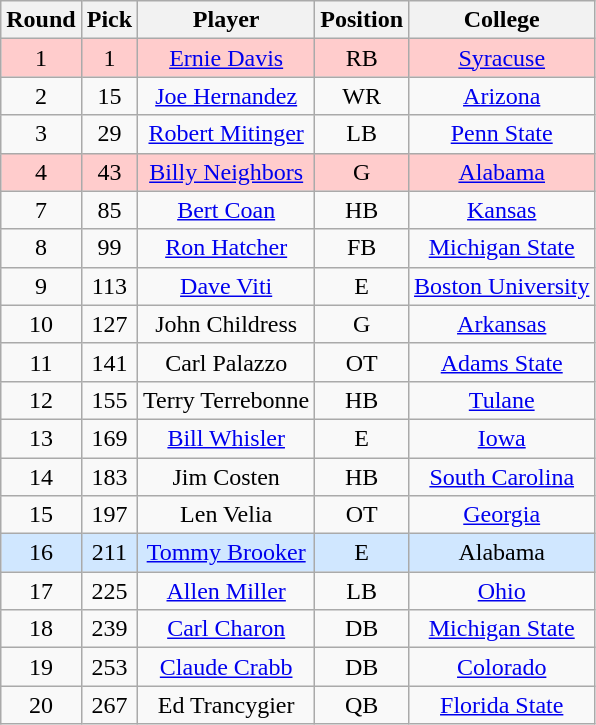<table class="wikitable sortable sortable"  style="text-align:center;">
<tr>
<th>Round</th>
<th>Pick</th>
<th>Player</th>
<th>Position</th>
<th>College</th>
</tr>
<tr style="background:#fcc;">
<td>1</td>
<td>1</td>
<td><a href='#'>Ernie Davis</a></td>
<td>RB</td>
<td><a href='#'>Syracuse</a></td>
</tr>
<tr>
<td>2</td>
<td>15</td>
<td><a href='#'>Joe Hernandez</a></td>
<td>WR</td>
<td><a href='#'>Arizona</a></td>
</tr>
<tr>
<td>3</td>
<td>29</td>
<td><a href='#'>Robert Mitinger</a></td>
<td>LB</td>
<td><a href='#'>Penn State</a></td>
</tr>
<tr style="background:#fcc;">
<td>4</td>
<td>43</td>
<td><a href='#'>Billy Neighbors</a></td>
<td>G</td>
<td><a href='#'>Alabama</a></td>
</tr>
<tr>
<td>7</td>
<td>85</td>
<td><a href='#'>Bert Coan</a></td>
<td>HB</td>
<td><a href='#'>Kansas</a></td>
</tr>
<tr>
<td>8</td>
<td>99</td>
<td><a href='#'>Ron Hatcher</a></td>
<td>FB</td>
<td><a href='#'>Michigan State</a></td>
</tr>
<tr>
<td>9</td>
<td>113</td>
<td><a href='#'>Dave Viti</a></td>
<td>E</td>
<td><a href='#'>Boston University</a></td>
</tr>
<tr>
<td>10</td>
<td>127</td>
<td>John Childress</td>
<td>G</td>
<td><a href='#'>Arkansas</a></td>
</tr>
<tr>
<td>11</td>
<td>141</td>
<td>Carl Palazzo</td>
<td>OT</td>
<td><a href='#'>Adams State</a></td>
</tr>
<tr>
<td>12</td>
<td>155</td>
<td>Terry Terrebonne</td>
<td>HB</td>
<td><a href='#'>Tulane</a></td>
</tr>
<tr>
<td>13</td>
<td>169</td>
<td><a href='#'>Bill Whisler</a></td>
<td>E</td>
<td><a href='#'>Iowa</a></td>
</tr>
<tr>
<td>14</td>
<td>183</td>
<td>Jim Costen</td>
<td>HB</td>
<td><a href='#'>South Carolina</a></td>
</tr>
<tr>
<td>15</td>
<td>197</td>
<td>Len Velia</td>
<td>OT</td>
<td><a href='#'>Georgia</a></td>
</tr>
<tr style="background:#d0e7ff;">
<td>16</td>
<td>211</td>
<td><a href='#'>Tommy Brooker</a></td>
<td>E</td>
<td>Alabama</td>
</tr>
<tr>
<td>17</td>
<td>225</td>
<td><a href='#'>Allen Miller</a></td>
<td>LB</td>
<td><a href='#'>Ohio</a></td>
</tr>
<tr>
<td>18</td>
<td>239</td>
<td><a href='#'>Carl Charon</a></td>
<td>DB</td>
<td><a href='#'>Michigan State</a></td>
</tr>
<tr>
<td>19</td>
<td>253</td>
<td><a href='#'>Claude Crabb</a></td>
<td>DB</td>
<td><a href='#'>Colorado</a></td>
</tr>
<tr>
<td>20</td>
<td>267</td>
<td>Ed Trancygier</td>
<td>QB</td>
<td><a href='#'>Florida State</a></td>
</tr>
</table>
